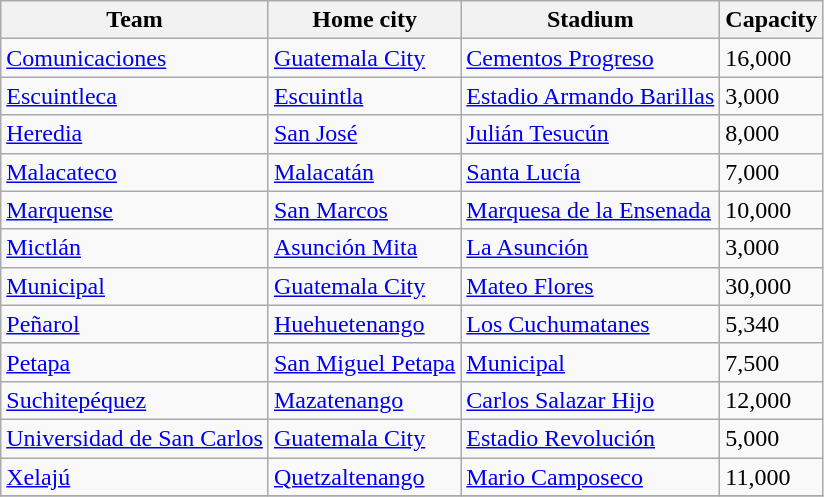<table class="wikitable sortable">
<tr>
<th>Team</th>
<th>Home city</th>
<th>Stadium</th>
<th>Capacity</th>
</tr>
<tr>
<td><a href='#'>Comunicaciones</a></td>
<td><a href='#'>Guatemala City</a></td>
<td><a href='#'>Cementos Progreso</a></td>
<td>16,000</td>
</tr>
<tr>
<td><a href='#'>Escuintleca</a></td>
<td><a href='#'>Escuintla</a></td>
<td><a href='#'>Estadio Armando Barillas</a></td>
<td>3,000</td>
</tr>
<tr>
<td><a href='#'>Heredia</a></td>
<td><a href='#'>San José</a></td>
<td><a href='#'>Julián Tesucún</a></td>
<td>8,000</td>
</tr>
<tr>
<td><a href='#'>Malacateco</a></td>
<td><a href='#'>Malacatán</a></td>
<td><a href='#'>Santa Lucía</a></td>
<td>7,000</td>
</tr>
<tr>
<td><a href='#'>Marquense</a></td>
<td><a href='#'>San Marcos</a></td>
<td><a href='#'>Marquesa de la Ensenada</a></td>
<td>10,000</td>
</tr>
<tr>
<td><a href='#'>Mictlán</a></td>
<td><a href='#'>Asunción Mita</a></td>
<td><a href='#'>La Asunción</a></td>
<td>3,000</td>
</tr>
<tr>
<td><a href='#'>Municipal</a></td>
<td><a href='#'>Guatemala City</a></td>
<td><a href='#'>Mateo Flores</a></td>
<td>30,000</td>
</tr>
<tr>
<td><a href='#'>Peñarol</a></td>
<td><a href='#'>Huehuetenango</a></td>
<td><a href='#'>Los Cuchumatanes</a></td>
<td>5,340</td>
</tr>
<tr>
<td><a href='#'>Petapa</a></td>
<td><a href='#'>San Miguel Petapa</a></td>
<td><a href='#'>Municipal</a></td>
<td>7,500</td>
</tr>
<tr>
<td><a href='#'>Suchitepéquez</a></td>
<td><a href='#'>Mazatenango</a></td>
<td><a href='#'>Carlos Salazar Hijo</a></td>
<td>12,000</td>
</tr>
<tr>
<td><a href='#'>Universidad de San Carlos</a></td>
<td><a href='#'>Guatemala City</a></td>
<td><a href='#'>Estadio Revolución</a></td>
<td>5,000</td>
</tr>
<tr>
<td><a href='#'>Xelajú</a></td>
<td><a href='#'>Quetzaltenango</a></td>
<td><a href='#'>Mario Camposeco</a></td>
<td>11,000</td>
</tr>
<tr>
</tr>
</table>
